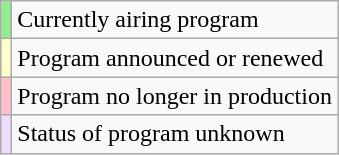<table class="wikitable">
<tr>
<td style="background-color:lightgreen"></td>
<td>Currently airing program</td>
</tr>
<tr>
<td style="background-color:#FFFFCC"> </td>
<td>Program announced or renewed</td>
</tr>
<tr>
<td style="background-color:#FFC0CB"> </td>
<td>Program no longer in production</td>
</tr>
<tr>
<td style="background-color:#EEDDFF"> </td>
<td>Status of program unknown</td>
</tr>
</table>
